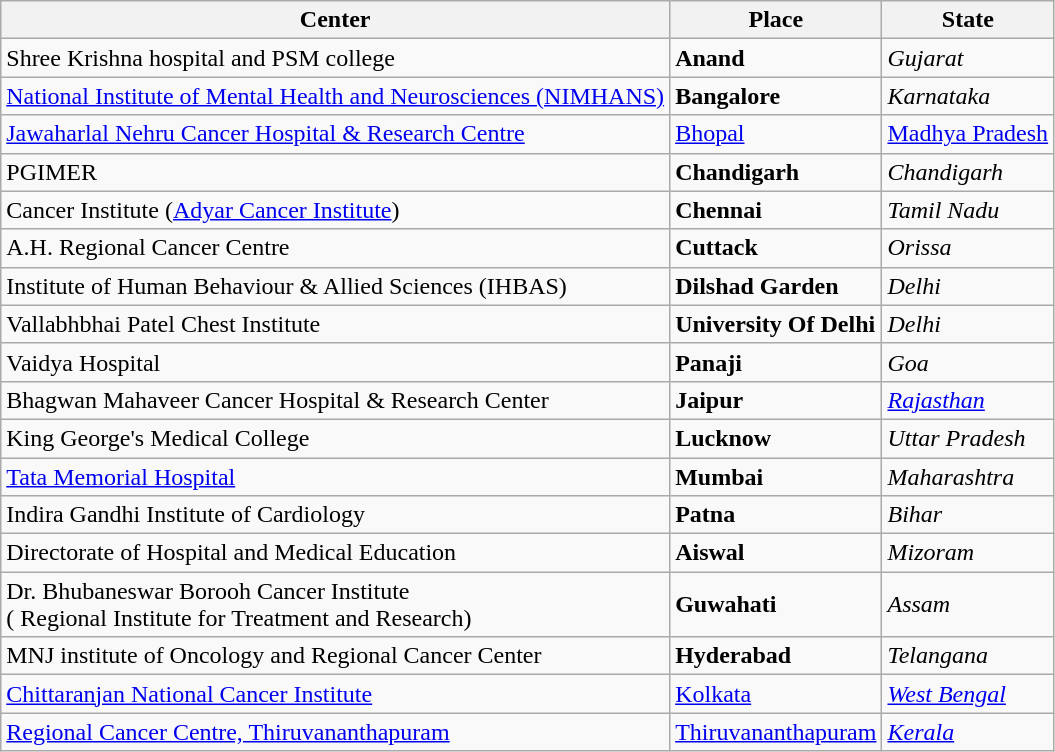<table class="wikitable">
<tr>
<th>Center</th>
<th>Place</th>
<th>State</th>
</tr>
<tr>
<td>Shree Krishna hospital and PSM college</td>
<td><strong>Anand</strong></td>
<td><em>Gujarat</em></td>
</tr>
<tr>
<td><a href='#'>National Institute of Mental Health and Neurosciences (NIMHANS)</a></td>
<td><strong>Bangalore</strong></td>
<td><em>Karnataka</em></td>
</tr>
<tr>
<td><a href='#'>Jawaharlal Nehru Cancer Hospital & Research Centre</a></td>
<td><a href='#'>Bhopal</a></td>
<td><a href='#'>Madhya Pradesh</a></td>
</tr>
<tr>
<td>PGIMER</td>
<td><strong>Chandigarh</strong></td>
<td><em>Chandigarh</em></td>
</tr>
<tr>
<td>Cancer Institute (<a href='#'>Adyar Cancer Institute</a>)</td>
<td><strong>Chennai</strong></td>
<td><em>Tamil Nadu</em></td>
</tr>
<tr>
<td>A.H. Regional Cancer Centre</td>
<td><strong>Cuttack</strong></td>
<td><em>Orissa</em></td>
</tr>
<tr>
<td>Institute of Human Behaviour & Allied Sciences (IHBAS)</td>
<td><strong>Dilshad Garden</strong></td>
<td><em>Delhi</em></td>
</tr>
<tr>
<td>Vallabhbhai Patel Chest Institute</td>
<td><strong>University Of Delhi</strong></td>
<td><em>Delhi</em></td>
</tr>
<tr>
<td>Vaidya Hospital</td>
<td><strong>Panaji</strong></td>
<td><em>Goa</em></td>
</tr>
<tr>
<td>Bhagwan Mahaveer Cancer Hospital & Research Center</td>
<td><strong>Jaipur</strong></td>
<td><em><a href='#'>Rajasthan</a></em></td>
</tr>
<tr>
<td>King George's Medical College</td>
<td><strong>Lucknow</strong></td>
<td><em>Uttar Pradesh</em></td>
</tr>
<tr>
<td><a href='#'>Tata Memorial Hospital</a></td>
<td><strong>Mumbai</strong></td>
<td><em>Maharashtra</em></td>
</tr>
<tr>
<td>Indira Gandhi Institute of Cardiology</td>
<td><strong>Patna</strong></td>
<td><em>Bihar</em></td>
</tr>
<tr>
<td>Directorate of Hospital and Medical Education</td>
<td><strong>Aiswal</strong></td>
<td><em>Mizoram</em></td>
</tr>
<tr>
<td>Dr. Bhubaneswar Borooh Cancer Institute<br>( Regional Institute for Treatment and Research)</td>
<td><strong>Guwahati</strong></td>
<td><em>Assam</em></td>
</tr>
<tr>
<td>MNJ institute of Oncology and Regional Cancer Center</td>
<td><strong>Hyderabad</strong></td>
<td><em>Telangana</em></td>
</tr>
<tr>
<td><a href='#'>Chittaranjan National Cancer Institute</a></td>
<td><a href='#'>Kolkata</a></td>
<td><em><a href='#'>West Bengal</a></em></td>
</tr>
<tr>
<td><a href='#'>Regional Cancer Centre, Thiruvananthapuram</a></td>
<td><a href='#'>Thiruvananthapuram</a></td>
<td><em><a href='#'>Kerala</a></em></td>
</tr>
</table>
